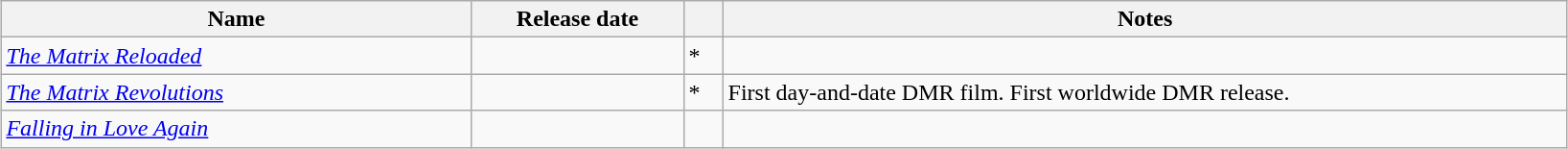<table class="wikitable sortable collapsible" style="margin:auto;">
<tr>
<th scope="col" style="width:320px;">Name</th>
<th scope="col" style="width:140px;">Release date</th>
<th scope="col" class="unsortable" style="width:20px;"></th>
<th scope="col" class="unsortable" style="width:580px;">Notes</th>
</tr>
<tr>
<td><em><a href='#'>The Matrix Reloaded</a></em></td>
<td align=center></td>
<td>*</td>
<td></td>
</tr>
<tr>
<td><em><a href='#'>The Matrix Revolutions</a></em></td>
<td align=center></td>
<td>*</td>
<td>First day-and-date DMR film. First worldwide DMR release.</td>
</tr>
<tr>
<td><em><a href='#'>Falling in Love Again</a></em></td>
<td align=center></td>
<td></td>
<td></td>
</tr>
</table>
